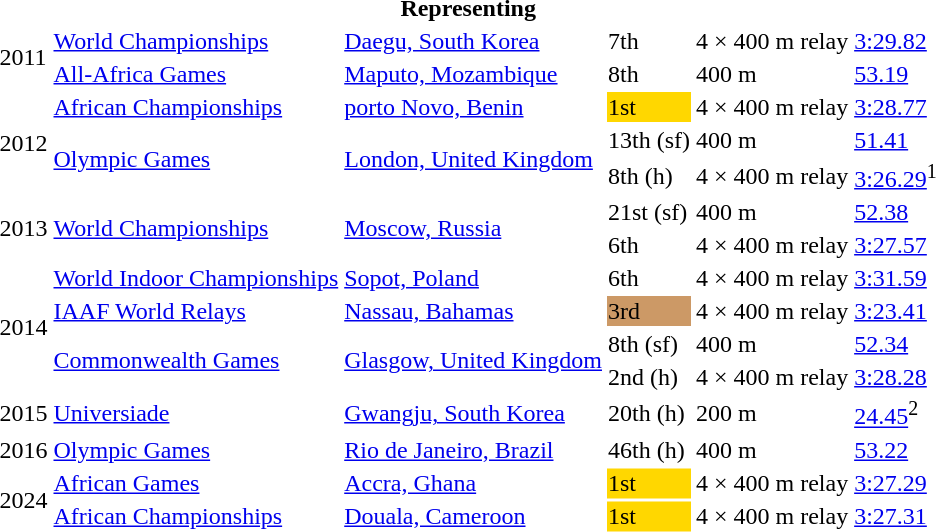<table>
<tr>
<th colspan="6">Representing </th>
</tr>
<tr>
<td rowspan=2>2011</td>
<td><a href='#'>World Championships</a></td>
<td><a href='#'>Daegu, South Korea</a></td>
<td>7th</td>
<td>4 × 400 m relay</td>
<td><a href='#'>3:29.82</a></td>
</tr>
<tr>
<td><a href='#'>All-Africa Games</a></td>
<td><a href='#'>Maputo, Mozambique</a></td>
<td>8th</td>
<td>400 m</td>
<td><a href='#'>53.19</a></td>
</tr>
<tr>
<td rowspan=3>2012</td>
<td><a href='#'>African Championships</a></td>
<td><a href='#'>porto Novo, Benin</a></td>
<td bgcolor=gold>1st</td>
<td>4 × 400 m relay</td>
<td><a href='#'>3:28.77</a></td>
</tr>
<tr>
<td rowspan=2><a href='#'>Olympic Games</a></td>
<td rowspan=2><a href='#'>London, United Kingdom</a></td>
<td>13th (sf)</td>
<td>400 m</td>
<td><a href='#'>51.41</a></td>
</tr>
<tr>
<td>8th (h)</td>
<td>4 × 400 m relay</td>
<td><a href='#'>3:26.29</a><sup>1</sup></td>
</tr>
<tr>
<td rowspan=2>2013</td>
<td rowspan=2><a href='#'>World Championships</a></td>
<td rowspan=2><a href='#'>Moscow, Russia</a></td>
<td>21st (sf)</td>
<td>400 m</td>
<td><a href='#'>52.38</a></td>
</tr>
<tr>
<td>6th</td>
<td>4 × 400 m relay</td>
<td><a href='#'>3:27.57</a></td>
</tr>
<tr>
<td rowspan=4>2014</td>
<td><a href='#'>World Indoor Championships</a></td>
<td><a href='#'>Sopot, Poland</a></td>
<td>6th</td>
<td>4 × 400 m relay</td>
<td><a href='#'>3:31.59</a></td>
</tr>
<tr>
<td><a href='#'>IAAF World Relays</a></td>
<td><a href='#'>Nassau, Bahamas</a></td>
<td bgcolor=cc9966>3rd</td>
<td>4 × 400 m relay</td>
<td><a href='#'>3:23.41</a></td>
</tr>
<tr>
<td rowspan=2><a href='#'>Commonwealth Games</a></td>
<td rowspan=2><a href='#'>Glasgow, United Kingdom</a></td>
<td>8th (sf)</td>
<td>400 m</td>
<td><a href='#'>52.34</a></td>
</tr>
<tr>
<td>2nd (h)</td>
<td>4 × 400 m relay</td>
<td><a href='#'>3:28.28</a></td>
</tr>
<tr>
<td>2015</td>
<td><a href='#'>Universiade</a></td>
<td><a href='#'>Gwangju, South Korea</a></td>
<td>20th (h)</td>
<td>200 m</td>
<td><a href='#'>24.45</a><sup>2</sup></td>
</tr>
<tr>
<td>2016</td>
<td><a href='#'>Olympic Games</a></td>
<td><a href='#'>Rio de Janeiro, Brazil</a></td>
<td>46th (h)</td>
<td>400 m</td>
<td><a href='#'>53.22</a></td>
</tr>
<tr>
<td rowspan=2>2024</td>
<td><a href='#'>African Games</a></td>
<td><a href='#'>Accra, Ghana</a></td>
<td bgcolor=gold>1st</td>
<td>4 × 400 m relay</td>
<td><a href='#'>3:27.29</a></td>
</tr>
<tr>
<td><a href='#'>African Championships</a></td>
<td><a href='#'>Douala, Cameroon</a></td>
<td bgcolor=gold>1st</td>
<td>4 × 400 m relay</td>
<td><a href='#'>3:27.31</a></td>
</tr>
</table>
